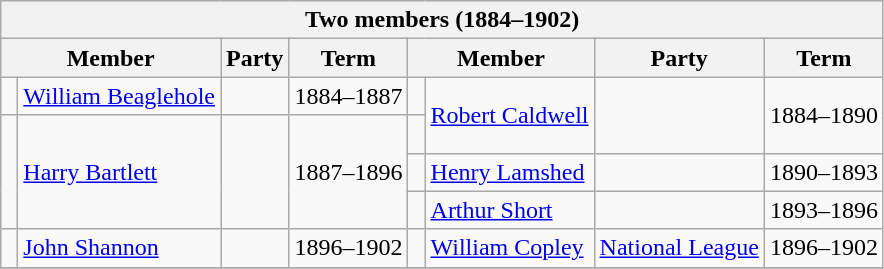<table class="wikitable">
<tr>
<th colspan=8>Two members (1884–1902)</th>
</tr>
<tr>
<th colspan=2>Member</th>
<th>Party</th>
<th>Term</th>
<th colspan=2>Member</th>
<th>Party</th>
<th>Term</th>
</tr>
<tr>
<td> </td>
<td><a href='#'>William Beaglehole</a></td>
<td></td>
<td>1884–1887</td>
<td> </td>
<td rowspan=2><a href='#'>Robert Caldwell</a></td>
<td rowspan=2></td>
<td rowspan=2>1884–1890</td>
</tr>
<tr>
<td rowspan=3 > </td>
<td rowspan=3><a href='#'>Harry Bartlett</a></td>
<td rowspan=3></td>
<td rowspan=3>1887–1896</td>
<td> </td>
</tr>
<tr>
<td> </td>
<td><a href='#'>Henry Lamshed</a></td>
<td></td>
<td>1890–1893</td>
</tr>
<tr>
<td> </td>
<td><a href='#'>Arthur Short</a></td>
<td></td>
<td>1893–1896</td>
</tr>
<tr>
<td> </td>
<td><a href='#'>John Shannon</a></td>
<td></td>
<td>1896–1902</td>
<td> </td>
<td><a href='#'>William Copley</a></td>
<td><a href='#'>National League</a></td>
<td>1896–1902</td>
</tr>
<tr>
</tr>
</table>
